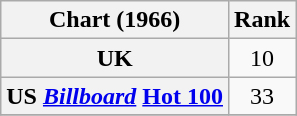<table class="wikitable sortable plainrowheaders" style="text-align:center">
<tr>
<th>Chart (1966)</th>
<th>Rank</th>
</tr>
<tr>
<th scope="row">UK</th>
<td>10</td>
</tr>
<tr>
<th scope="row">US <em><a href='#'>Billboard</a></em> <a href='#'>Hot 100</a></th>
<td>33</td>
</tr>
<tr>
</tr>
</table>
